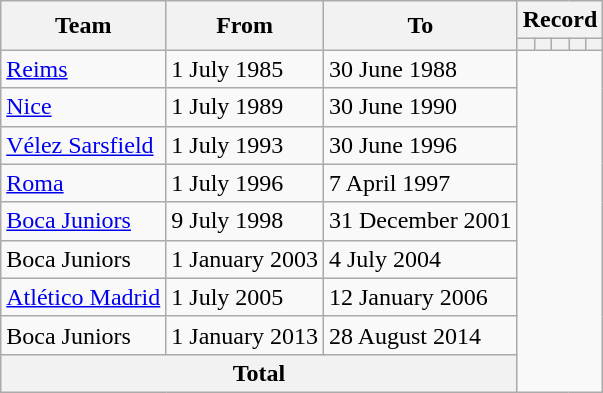<table class="wikitable" style="text-align:center">
<tr>
<th rowspan="2">Team</th>
<th rowspan="2">From</th>
<th rowspan="2">To</th>
<th colspan="5">Record</th>
</tr>
<tr>
<th></th>
<th></th>
<th></th>
<th></th>
<th></th>
</tr>
<tr>
<td align="left"><a href='#'>Reims</a></td>
<td align="left">1 July 1985</td>
<td align="left">30 June 1988<br></td>
</tr>
<tr>
<td align="left"><a href='#'>Nice</a></td>
<td align="left">1 July 1989</td>
<td align="left">30 June 1990<br></td>
</tr>
<tr>
<td align="left"><a href='#'>Vélez Sarsfield</a></td>
<td align="left">1 July 1993</td>
<td align="left">30 June 1996<br></td>
</tr>
<tr>
<td align="left"><a href='#'>Roma</a></td>
<td align="left">1 July 1996</td>
<td align="left">7 April 1997<br></td>
</tr>
<tr>
<td align="left"><a href='#'>Boca Juniors</a></td>
<td align="left">9 July 1998</td>
<td align="left">31 December 2001<br></td>
</tr>
<tr>
<td align="left">Boca Juniors</td>
<td align="left">1 January 2003</td>
<td align="left">4 July 2004<br></td>
</tr>
<tr>
<td align="left"><a href='#'>Atlético Madrid</a></td>
<td align="left">1 July 2005</td>
<td align="left">12 January 2006<br></td>
</tr>
<tr>
<td align="left">Boca Juniors</td>
<td align="left">1 January 2013</td>
<td align="left">28 August 2014<br></td>
</tr>
<tr>
<th colspan="3">Total<br></th>
</tr>
</table>
